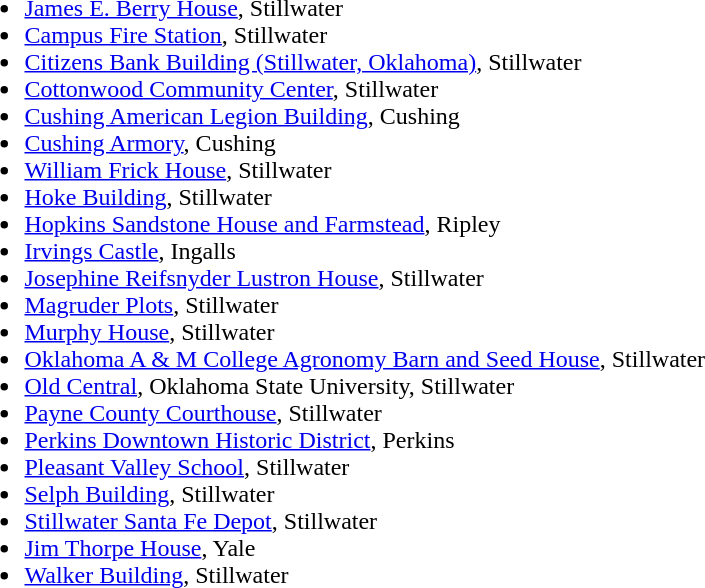<table>
<tr ---- valign="top">
<td><br><ul><li><a href='#'>James E. Berry House</a>, Stillwater</li><li><a href='#'>Campus Fire Station</a>, Stillwater</li><li><a href='#'>Citizens Bank Building (Stillwater, Oklahoma)</a>, Stillwater</li><li><a href='#'>Cottonwood Community Center</a>, Stillwater</li><li><a href='#'>Cushing American Legion Building</a>, Cushing</li><li><a href='#'>Cushing Armory</a>, Cushing</li><li><a href='#'>William Frick House</a>, Stillwater</li><li><a href='#'>Hoke Building</a>, Stillwater</li><li><a href='#'>Hopkins Sandstone House and Farmstead</a>, Ripley</li><li><a href='#'>Irvings Castle</a>, Ingalls</li><li><a href='#'>Josephine Reifsnyder Lustron House</a>, Stillwater</li><li><a href='#'>Magruder Plots</a>, Stillwater</li><li><a href='#'>Murphy House</a>, Stillwater</li><li><a href='#'>Oklahoma A & M College Agronomy Barn and Seed House</a>, Stillwater</li><li><a href='#'>Old Central</a>, Oklahoma State University, Stillwater</li><li><a href='#'>Payne County Courthouse</a>, Stillwater</li><li><a href='#'>Perkins Downtown Historic District</a>, Perkins</li><li><a href='#'>Pleasant Valley School</a>, Stillwater</li><li><a href='#'>Selph Building</a>, Stillwater</li><li><a href='#'>Stillwater Santa Fe Depot</a>, Stillwater</li><li><a href='#'>Jim Thorpe House</a>, Yale</li><li><a href='#'>Walker Building</a>, Stillwater</li></ul></td>
</tr>
</table>
